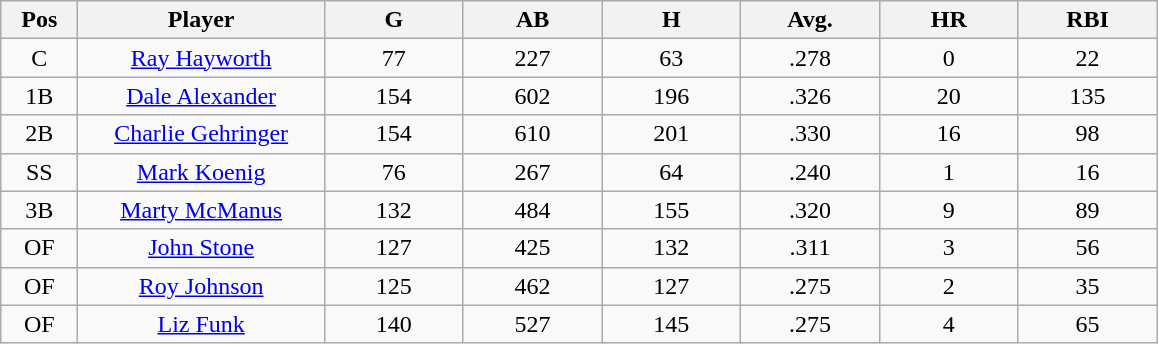<table class="wikitable sortable">
<tr>
<th bgcolor="#DDDDFF" width="5%">Pos</th>
<th bgcolor="#DDDDFF" width="16%">Player</th>
<th bgcolor="#DDDDFF" width="9%">G</th>
<th bgcolor="#DDDDFF" width="9%">AB</th>
<th bgcolor="#DDDDFF" width="9%">H</th>
<th bgcolor="#DDDDFF" width="9%">Avg.</th>
<th bgcolor="#DDDDFF" width="9%">HR</th>
<th bgcolor="#DDDDFF" width="9%">RBI</th>
</tr>
<tr align="center">
<td>C</td>
<td><a href='#'>Ray Hayworth</a></td>
<td>77</td>
<td>227</td>
<td>63</td>
<td>.278</td>
<td>0</td>
<td>22</td>
</tr>
<tr align=center>
<td>1B</td>
<td><a href='#'>Dale Alexander</a></td>
<td>154</td>
<td>602</td>
<td>196</td>
<td>.326</td>
<td>20</td>
<td>135</td>
</tr>
<tr align=center>
<td>2B</td>
<td><a href='#'>Charlie Gehringer</a></td>
<td>154</td>
<td>610</td>
<td>201</td>
<td>.330</td>
<td>16</td>
<td>98</td>
</tr>
<tr align=center>
<td>SS</td>
<td><a href='#'>Mark Koenig</a></td>
<td>76</td>
<td>267</td>
<td>64</td>
<td>.240</td>
<td>1</td>
<td>16</td>
</tr>
<tr align=center>
<td>3B</td>
<td><a href='#'>Marty McManus</a></td>
<td>132</td>
<td>484</td>
<td>155</td>
<td>.320</td>
<td>9</td>
<td>89</td>
</tr>
<tr align=center>
<td>OF</td>
<td><a href='#'>John Stone</a></td>
<td>127</td>
<td>425</td>
<td>132</td>
<td>.311</td>
<td>3</td>
<td>56</td>
</tr>
<tr align=center>
<td>OF</td>
<td><a href='#'>Roy Johnson</a></td>
<td>125</td>
<td>462</td>
<td>127</td>
<td>.275</td>
<td>2</td>
<td>35</td>
</tr>
<tr align=center>
<td>OF</td>
<td><a href='#'>Liz Funk</a></td>
<td>140</td>
<td>527</td>
<td>145</td>
<td>.275</td>
<td>4</td>
<td>65</td>
</tr>
</table>
